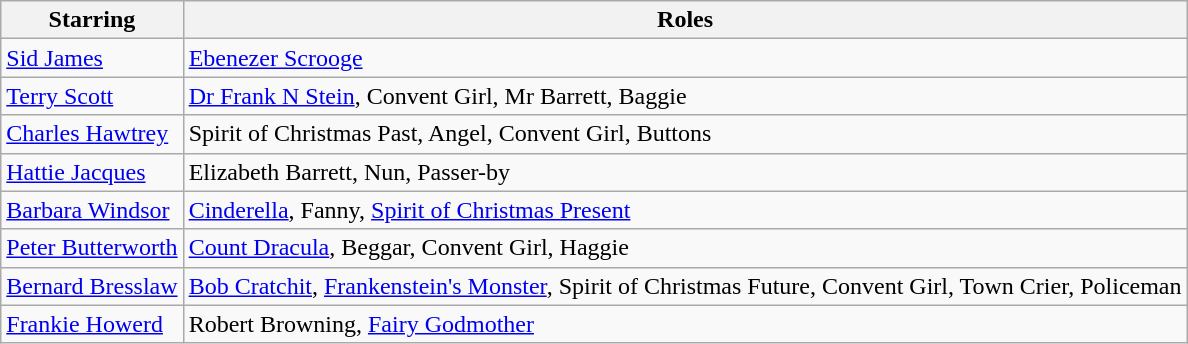<table class="wikitable">
<tr>
<th>Starring</th>
<th>Roles</th>
</tr>
<tr>
<td><a href='#'>Sid James</a></td>
<td><a href='#'>Ebenezer Scrooge</a></td>
</tr>
<tr>
<td><a href='#'>Terry Scott</a></td>
<td><a href='#'>Dr Frank N Stein</a>, Convent Girl, Mr Barrett, Baggie</td>
</tr>
<tr>
<td><a href='#'>Charles Hawtrey</a></td>
<td>Spirit of Christmas Past, Angel, Convent Girl, Buttons</td>
</tr>
<tr>
<td><a href='#'>Hattie Jacques</a></td>
<td>Elizabeth Barrett, Nun, Passer-by</td>
</tr>
<tr>
<td><a href='#'>Barbara Windsor</a></td>
<td><a href='#'>Cinderella</a>, Fanny, <a href='#'>Spirit of Christmas Present</a></td>
</tr>
<tr>
<td><a href='#'>Peter Butterworth</a></td>
<td><a href='#'>Count Dracula</a>, Beggar, Convent Girl, Haggie</td>
</tr>
<tr>
<td><a href='#'>Bernard Bresslaw</a></td>
<td><a href='#'>Bob Cratchit</a>, <a href='#'>Frankenstein's Monster</a>, Spirit of Christmas Future, Convent Girl, Town Crier, Policeman</td>
</tr>
<tr>
<td><a href='#'>Frankie Howerd</a></td>
<td>Robert Browning, <a href='#'>Fairy Godmother</a></td>
</tr>
</table>
